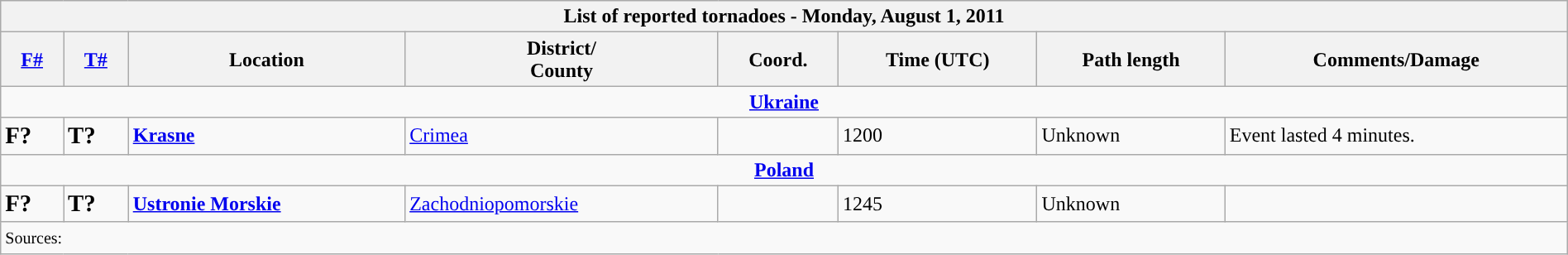<table class="wikitable collapsible" width="100%">
<tr>
<th colspan="8">List of reported tornadoes - Monday, August 1, 2011</th>
</tr>
<tr>
<th><a href='#'>F#</a></th>
<th><a href='#'>T#</a></th>
<th>Location</th>
<th>District/<br>County</th>
<th>Coord.</th>
<th>Time (UTC)</th>
<th>Path length</th>
<th>Comments/Damage</th>
</tr>
<tr>
<td colspan="8" align=center><strong><a href='#'>Ukraine</a></strong></td>
</tr>
<tr>
<td><big><strong>F?</strong></big></td>
<td><big><strong>T?</strong></big></td>
<td><strong><a href='#'>Krasne</a></strong></td>
<td><a href='#'>Crimea</a></td>
<td></td>
<td>1200</td>
<td>Unknown</td>
<td>Event lasted 4 minutes.</td>
</tr>
<tr>
<td colspan="8" align=center><strong><a href='#'>Poland</a></strong></td>
</tr>
<tr>
<td><big><strong>F?</strong></big></td>
<td><big><strong>T?</strong></big></td>
<td><strong><a href='#'>Ustronie Morskie</a></strong></td>
<td><a href='#'>Zachodniopomorskie</a></td>
<td></td>
<td>1245</td>
<td>Unknown</td>
<td></td>
</tr>
<tr>
<td colspan="8"><small>Sources:  </small></td>
</tr>
</table>
